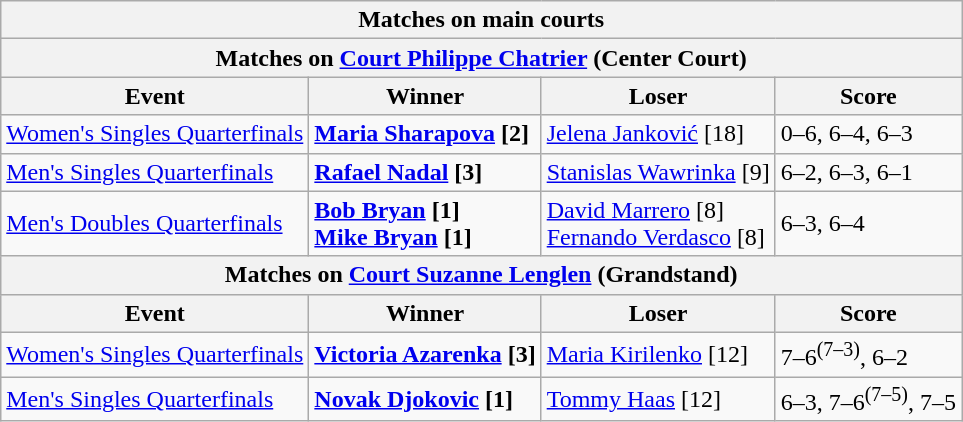<table class="wikitable">
<tr>
<th colspan=4 style=white-space:nowrap>Matches on main courts</th>
</tr>
<tr>
<th colspan=4>Matches on <a href='#'>Court Philippe Chatrier</a> (Center Court)</th>
</tr>
<tr>
<th>Event</th>
<th>Winner</th>
<th>Loser</th>
<th>Score</th>
</tr>
<tr>
<td><a href='#'>Women's Singles Quarterfinals</a></td>
<td><strong>  <a href='#'>Maria Sharapova</a> [2]</strong></td>
<td> <a href='#'>Jelena Janković</a> [18]</td>
<td>0–6, 6–4, 6–3</td>
</tr>
<tr>
<td><a href='#'>Men's Singles Quarterfinals</a></td>
<td><strong> <a href='#'>Rafael Nadal</a> [3]</strong></td>
<td> <a href='#'>Stanislas Wawrinka</a> [9]</td>
<td>6–2, 6–3, 6–1</td>
</tr>
<tr>
<td><a href='#'>Men's Doubles Quarterfinals</a></td>
<td><strong> <a href='#'>Bob Bryan</a> [1]<br> <a href='#'>Mike Bryan</a> [1]</strong></td>
<td> <a href='#'>David Marrero</a> [8]<br> <a href='#'>Fernando Verdasco</a> [8]</td>
<td>6–3, 6–4</td>
</tr>
<tr>
<th colspan=4>Matches on <a href='#'>Court Suzanne Lenglen</a> (Grandstand)</th>
</tr>
<tr>
<th>Event</th>
<th>Winner</th>
<th>Loser</th>
<th>Score</th>
</tr>
<tr>
<td><a href='#'>Women's Singles Quarterfinals</a></td>
<td><strong> <a href='#'>Victoria Azarenka</a> [3]</strong></td>
<td> <a href='#'>Maria Kirilenko</a> [12]</td>
<td>7–6<sup>(7–3)</sup>, 6–2</td>
</tr>
<tr>
<td><a href='#'>Men's Singles Quarterfinals</a></td>
<td><strong> <a href='#'>Novak Djokovic</a> [1]</strong></td>
<td> <a href='#'>Tommy Haas</a> [12]</td>
<td>6–3, 7–6<sup>(7–5)</sup>, 7–5</td>
</tr>
</table>
